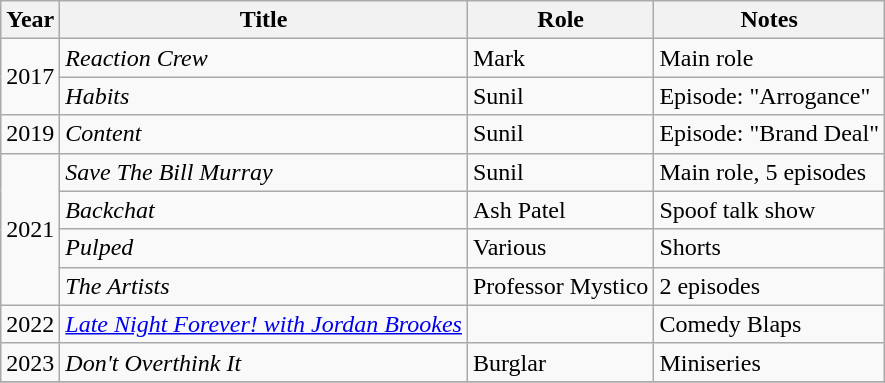<table class="wikitable sortable">
<tr>
<th>Year</th>
<th>Title</th>
<th>Role</th>
<th class="unsortable">Notes</th>
</tr>
<tr>
<td rowspan="2">2017</td>
<td><em>Reaction Crew</em></td>
<td>Mark</td>
<td>Main role</td>
</tr>
<tr>
<td><em>Habits</em></td>
<td>Sunil</td>
<td>Episode: "Arrogance"</td>
</tr>
<tr>
<td>2019</td>
<td><em>Content</em></td>
<td>Sunil</td>
<td>Episode: "Brand Deal"</td>
</tr>
<tr>
<td rowspan="4">2021</td>
<td><em>Save The Bill Murray</em></td>
<td>Sunil</td>
<td>Main role, 5 episodes</td>
</tr>
<tr>
<td><em>Backchat</em></td>
<td>Ash Patel</td>
<td>Spoof talk show</td>
</tr>
<tr>
<td><em>Pulped</em></td>
<td>Various</td>
<td>Shorts</td>
</tr>
<tr>
<td><em>The Artists</em></td>
<td>Professor Mystico</td>
<td>2 episodes</td>
</tr>
<tr>
<td>2022</td>
<td><em><a href='#'>Late Night Forever! with Jordan Brookes</a></em></td>
<td></td>
<td>Comedy Blaps</td>
</tr>
<tr>
<td>2023</td>
<td><em>Don't Overthink It</em></td>
<td>Burglar</td>
<td>Miniseries</td>
</tr>
<tr>
</tr>
</table>
